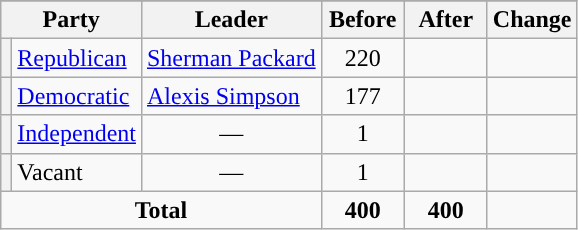<table class="wikitable" style="text-align:center;">
<tr>
</tr>
<tr>
<th colspan="2">Party</th>
<th>Leader</th>
<th style="width:3em">Before</th>
<th style="width:3em">After</th>
<th style="width:3em">Change</th>
</tr>
<tr>
<th style="background-color:"></th>
<td style="text-align:left;"><a href='#'>Republican</a></td>
<td style="text-align:left;"><a href='#'>Sherman Packard</a></td>
<td>220</td>
<td></td>
<td></td>
</tr>
<tr>
<th style="background-color:"></th>
<td style="text-align:left;"><a href='#'>Democratic</a></td>
<td style="text-align:left;"><a href='#'>Alexis Simpson</a></td>
<td>177</td>
<td></td>
<td></td>
</tr>
<tr>
<th style="background-color:"></th>
<td style="text-align:left;"><a href='#'>Independent</a></td>
<td>—</td>
<td>1</td>
<td></td>
<td></td>
</tr>
<tr>
<th style="background-color:"></th>
<td style="text-align:left;">Vacant</td>
<td>—</td>
<td>1</td>
<td></td>
<td></td>
</tr>
<tr>
<td colspan="3"><strong>Total</strong></td>
<td><strong>400</strong></td>
<td><strong>400</strong></td>
<td></td>
</tr>
</table>
